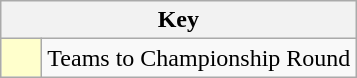<table class="wikitable" style="text-align: center;">
<tr>
<th colspan=2>Key</th>
</tr>
<tr>
<td style="background:#ffffcc; width:20px;"></td>
<td align=left>Teams to Championship Round</td>
</tr>
</table>
